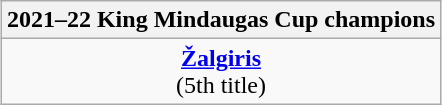<table class=wikitable style="text-align:center; margin:auto">
<tr>
<th>2021–22 King Mindaugas Cup champions</th>
</tr>
<tr>
<td><strong><a href='#'>Žalgiris</a></strong><br>(5th title)</td>
</tr>
</table>
